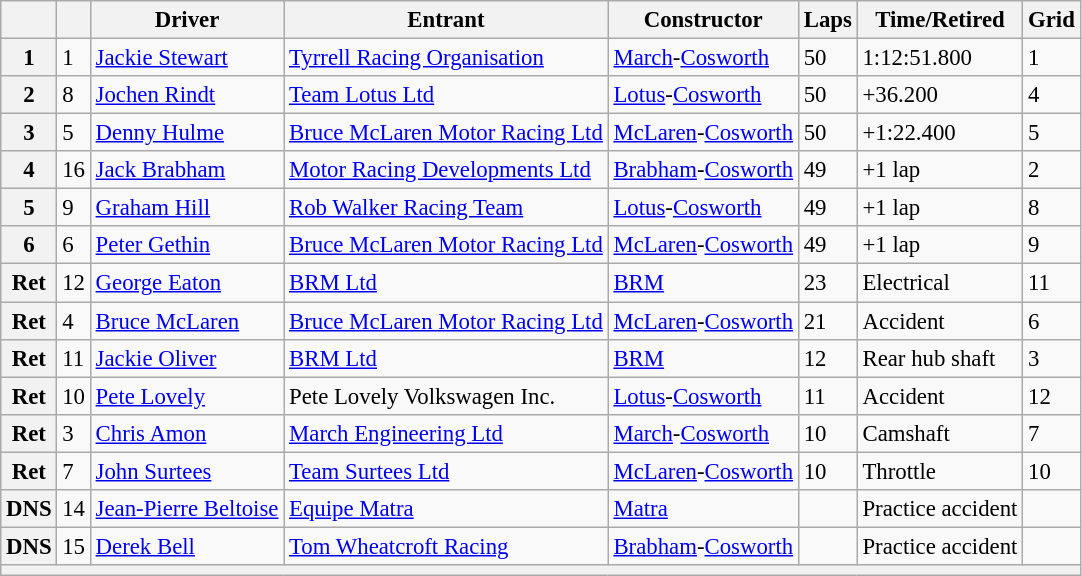<table class="wikitable" style="font-size: 95%;">
<tr>
<th></th>
<th></th>
<th>Driver</th>
<th>Entrant</th>
<th>Constructor</th>
<th>Laps</th>
<th>Time/Retired</th>
<th>Grid</th>
</tr>
<tr>
<th>1</th>
<td>1</td>
<td> <a href='#'>Jackie Stewart</a></td>
<td><a href='#'>Tyrrell Racing Organisation</a></td>
<td><a href='#'>March</a>-<a href='#'>Cosworth</a></td>
<td>50</td>
<td>1:12:51.800</td>
<td>1</td>
</tr>
<tr>
<th>2</th>
<td>8</td>
<td> <a href='#'>Jochen Rindt</a></td>
<td><a href='#'>Team Lotus Ltd</a></td>
<td><a href='#'>Lotus</a>-<a href='#'>Cosworth</a></td>
<td>50</td>
<td>+36.200</td>
<td>4</td>
</tr>
<tr>
<th>3</th>
<td>5</td>
<td> <a href='#'>Denny Hulme</a></td>
<td><a href='#'>Bruce McLaren Motor Racing Ltd</a></td>
<td><a href='#'>McLaren</a>-<a href='#'>Cosworth</a></td>
<td>50</td>
<td>+1:22.400</td>
<td>5</td>
</tr>
<tr>
<th>4</th>
<td>16</td>
<td> <a href='#'>Jack Brabham</a></td>
<td><a href='#'>Motor Racing Developments Ltd</a></td>
<td><a href='#'>Brabham</a>-<a href='#'>Cosworth</a></td>
<td>49</td>
<td>+1 lap</td>
<td>2</td>
</tr>
<tr>
<th>5</th>
<td>9</td>
<td> <a href='#'>Graham Hill</a></td>
<td><a href='#'>Rob Walker Racing Team</a></td>
<td><a href='#'>Lotus</a>-<a href='#'>Cosworth</a></td>
<td>49</td>
<td>+1 lap</td>
<td>8</td>
</tr>
<tr>
<th>6</th>
<td>6</td>
<td> <a href='#'>Peter Gethin</a></td>
<td><a href='#'>Bruce McLaren Motor Racing Ltd</a></td>
<td><a href='#'>McLaren</a>-<a href='#'>Cosworth</a></td>
<td>49</td>
<td>+1 lap</td>
<td>9</td>
</tr>
<tr>
<th>Ret</th>
<td>12</td>
<td> <a href='#'>George Eaton</a></td>
<td><a href='#'>BRM Ltd</a></td>
<td><a href='#'>BRM</a></td>
<td>23</td>
<td>Electrical</td>
<td>11</td>
</tr>
<tr>
<th>Ret</th>
<td>4</td>
<td> <a href='#'>Bruce McLaren</a></td>
<td><a href='#'>Bruce McLaren Motor Racing Ltd</a></td>
<td><a href='#'>McLaren</a>-<a href='#'>Cosworth</a></td>
<td>21</td>
<td>Accident</td>
<td>6</td>
</tr>
<tr>
<th>Ret</th>
<td>11</td>
<td> <a href='#'>Jackie Oliver</a></td>
<td><a href='#'>BRM Ltd</a></td>
<td><a href='#'>BRM</a></td>
<td>12</td>
<td>Rear hub shaft</td>
<td>3</td>
</tr>
<tr>
<th>Ret</th>
<td>10</td>
<td> <a href='#'>Pete Lovely</a></td>
<td>Pete Lovely Volkswagen Inc.</td>
<td><a href='#'>Lotus</a>-<a href='#'>Cosworth</a></td>
<td>11</td>
<td>Accident</td>
<td>12</td>
</tr>
<tr>
<th>Ret</th>
<td>3</td>
<td> <a href='#'>Chris Amon</a></td>
<td><a href='#'>March Engineering Ltd</a></td>
<td><a href='#'>March</a>-<a href='#'>Cosworth</a></td>
<td>10</td>
<td>Camshaft</td>
<td>7</td>
</tr>
<tr>
<th>Ret</th>
<td>7</td>
<td> <a href='#'>John Surtees</a></td>
<td><a href='#'>Team Surtees Ltd</a></td>
<td><a href='#'>McLaren</a>-<a href='#'>Cosworth</a></td>
<td>10</td>
<td>Throttle</td>
<td>10</td>
</tr>
<tr>
<th>DNS</th>
<td>14</td>
<td> <a href='#'>Jean-Pierre Beltoise</a></td>
<td><a href='#'>Equipe Matra</a></td>
<td><a href='#'>Matra</a></td>
<td></td>
<td>Practice accident</td>
<td></td>
</tr>
<tr>
<th>DNS</th>
<td>15</td>
<td> <a href='#'>Derek Bell</a></td>
<td><a href='#'>Tom Wheatcroft Racing</a></td>
<td><a href='#'>Brabham</a>-<a href='#'>Cosworth</a></td>
<td></td>
<td>Practice accident</td>
<td></td>
</tr>
<tr>
<th colspan="8"></th>
</tr>
</table>
